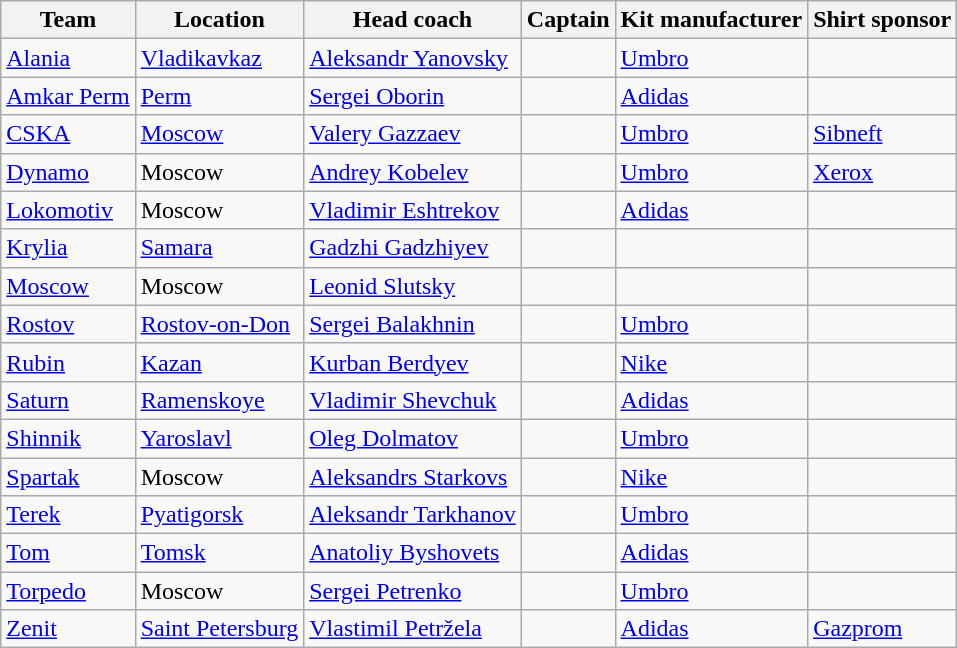<table class="wikitable sortable" style="text-align:left">
<tr>
<th>Team</th>
<th>Location</th>
<th>Head coach</th>
<th>Captain</th>
<th>Kit manufacturer</th>
<th>Shirt sponsor</th>
</tr>
<tr>
<td><a href='#'>Alania</a></td>
<td><a href='#'>Vladikavkaz</a></td>
<td> <a href='#'>Aleksandr Yanovsky</a> </td>
<td></td>
<td><a href='#'>Umbro</a></td>
<td></td>
</tr>
<tr>
<td><a href='#'>Amkar Perm</a></td>
<td><a href='#'>Perm</a></td>
<td> <a href='#'>Sergei Oborin</a></td>
<td></td>
<td><a href='#'>Adidas</a></td>
<td></td>
</tr>
<tr>
<td><a href='#'>CSKA</a></td>
<td><a href='#'>Moscow</a></td>
<td> <a href='#'>Valery Gazzaev</a></td>
<td></td>
<td><a href='#'>Umbro</a></td>
<td><a href='#'>Sibneft</a></td>
</tr>
<tr>
<td><a href='#'>Dynamo</a></td>
<td>Moscow</td>
<td> <a href='#'>Andrey Kobelev</a> </td>
<td></td>
<td><a href='#'>Umbro</a></td>
<td><a href='#'>Xerox</a></td>
</tr>
<tr>
<td><a href='#'>Lokomotiv</a></td>
<td>Moscow</td>
<td> <a href='#'>Vladimir Eshtrekov</a></td>
<td></td>
<td><a href='#'>Adidas</a></td>
<td></td>
</tr>
<tr>
<td><a href='#'>Krylia</a></td>
<td><a href='#'>Samara</a></td>
<td> <a href='#'>Gadzhi Gadzhiyev</a></td>
<td></td>
<td></td>
<td></td>
</tr>
<tr>
<td><a href='#'>Moscow</a></td>
<td>Moscow</td>
<td> <a href='#'>Leonid Slutsky</a></td>
<td></td>
<td></td>
<td></td>
</tr>
<tr>
<td><a href='#'>Rostov</a></td>
<td><a href='#'>Rostov-on-Don</a></td>
<td> <a href='#'>Sergei Balakhnin</a></td>
<td></td>
<td><a href='#'>Umbro</a></td>
<td></td>
</tr>
<tr>
<td><a href='#'>Rubin</a></td>
<td><a href='#'>Kazan</a></td>
<td> <a href='#'>Kurban Berdyev</a></td>
<td></td>
<td><a href='#'>Nike</a></td>
<td></td>
</tr>
<tr>
<td><a href='#'>Saturn</a></td>
<td><a href='#'>Ramenskoye</a></td>
<td> <a href='#'>Vladimir Shevchuk</a></td>
<td></td>
<td><a href='#'>Adidas</a></td>
<td></td>
</tr>
<tr>
<td><a href='#'>Shinnik</a></td>
<td><a href='#'>Yaroslavl</a></td>
<td> <a href='#'>Oleg Dolmatov</a></td>
<td></td>
<td><a href='#'>Umbro</a></td>
<td></td>
</tr>
<tr>
<td><a href='#'>Spartak</a></td>
<td>Moscow</td>
<td> <a href='#'>Aleksandrs Starkovs</a></td>
<td></td>
<td><a href='#'>Nike</a></td>
<td></td>
</tr>
<tr>
<td><a href='#'>Terek</a></td>
<td><a href='#'>Pyatigorsk</a></td>
<td> <a href='#'>Aleksandr Tarkhanov</a></td>
<td></td>
<td><a href='#'>Umbro</a></td>
<td></td>
</tr>
<tr>
<td><a href='#'>Tom</a></td>
<td><a href='#'>Tomsk</a></td>
<td> <a href='#'>Anatoliy Byshovets</a></td>
<td></td>
<td><a href='#'>Adidas</a></td>
<td></td>
</tr>
<tr>
<td><a href='#'>Torpedo</a></td>
<td>Moscow</td>
<td> <a href='#'>Sergei Petrenko</a></td>
<td></td>
<td><a href='#'>Umbro</a></td>
<td></td>
</tr>
<tr>
<td><a href='#'>Zenit</a></td>
<td><a href='#'>Saint Petersburg</a></td>
<td> <a href='#'>Vlastimil Petržela</a></td>
<td></td>
<td><a href='#'>Adidas</a></td>
<td><a href='#'>Gazprom</a></td>
</tr>
</table>
